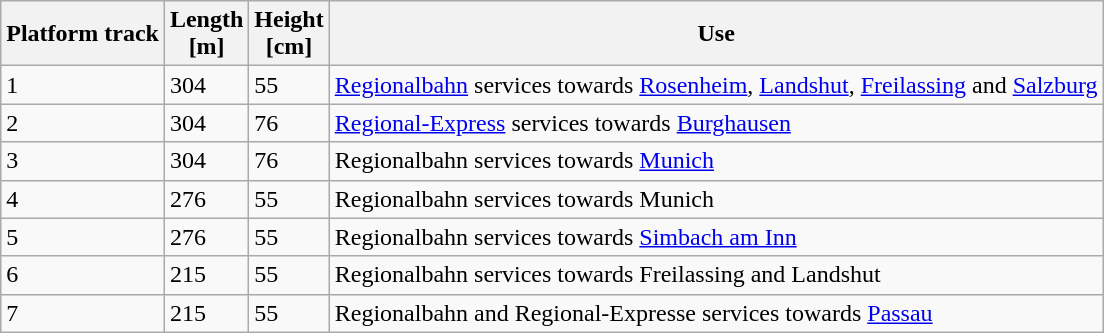<table class="wikitable sortable">
<tr>
<th>Platform track</th>
<th>Length<br>[m]</th>
<th>Height<br>[cm]</th>
<th>Use</th>
</tr>
<tr>
<td>1</td>
<td>304</td>
<td>55</td>
<td><a href='#'>Regionalbahn</a> services towards <a href='#'>Rosenheim</a>, <a href='#'>Landshut</a>, <a href='#'>Freilassing</a> and <a href='#'>Salzburg</a></td>
</tr>
<tr>
<td>2</td>
<td>304</td>
<td>76</td>
<td><a href='#'>Regional-Express</a> services towards <a href='#'>Burghausen</a></td>
</tr>
<tr>
<td>3</td>
<td>304</td>
<td>76</td>
<td>Regionalbahn services towards <a href='#'>Munich</a></td>
</tr>
<tr>
<td>4</td>
<td>276</td>
<td>55</td>
<td>Regionalbahn services towards Munich</td>
</tr>
<tr>
<td>5</td>
<td>276</td>
<td>55</td>
<td>Regionalbahn services towards <a href='#'>Simbach am Inn</a></td>
</tr>
<tr>
<td>6</td>
<td>215</td>
<td>55</td>
<td>Regionalbahn services towards Freilassing and Landshut</td>
</tr>
<tr>
<td>7</td>
<td>215</td>
<td>55</td>
<td>Regionalbahn and Regional-Expresse services towards <a href='#'>Passau</a></td>
</tr>
</table>
